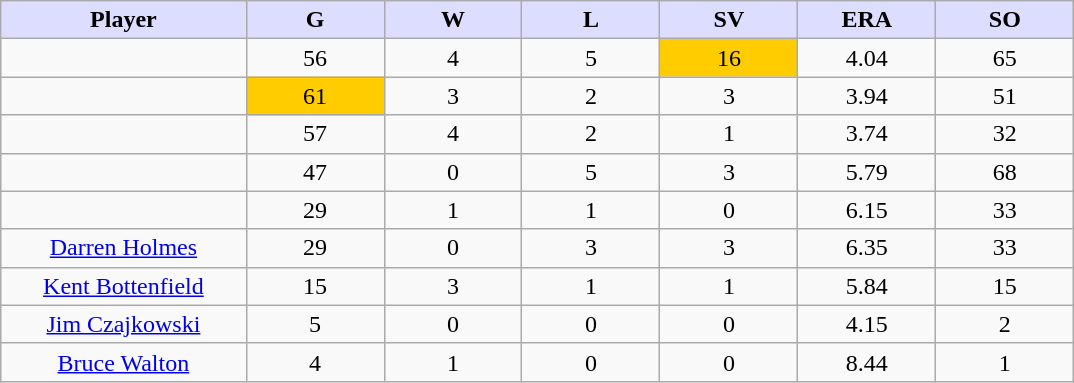<table class="wikitable sortable">
<tr>
<th style="background:#ddf; width:16%;">Player</th>
<th style="background:#ddf; width:9%;">G</th>
<th style="background:#ddf; width:9%;">W</th>
<th style="background:#ddf; width:9%;">L</th>
<th style="background:#ddf; width:9%;">SV</th>
<th style="background:#ddf; width:9%;">ERA</th>
<th style="background:#ddf; width:9%;">SO</th>
</tr>
<tr style="text-align:center;">
<td></td>
<td>56</td>
<td>4</td>
<td>5</td>
<td bgcolor="#FFCC00">16</td>
<td>4.04</td>
<td>65</td>
</tr>
<tr align=center>
<td></td>
<td bgcolor="#FFCC00">61</td>
<td>3</td>
<td>2</td>
<td>3</td>
<td>3.94</td>
<td>51</td>
</tr>
<tr style="text-align:center;">
<td></td>
<td>57</td>
<td>4</td>
<td>2</td>
<td>1</td>
<td>3.74</td>
<td>32</td>
</tr>
<tr style="text-align:center;">
<td></td>
<td>47</td>
<td>0</td>
<td>5</td>
<td>3</td>
<td>5.79</td>
<td>68</td>
</tr>
<tr style="text-align:center;">
<td></td>
<td>29</td>
<td>1</td>
<td>1</td>
<td>0</td>
<td>6.15</td>
<td>33</td>
</tr>
<tr align=center>
<td><a href='#'>Darren Holmes</a></td>
<td>29</td>
<td>0</td>
<td>3</td>
<td>3</td>
<td>6.35</td>
<td>33</td>
</tr>
<tr align=center>
<td><a href='#'>Kent Bottenfield</a></td>
<td>15</td>
<td>3</td>
<td>1</td>
<td>1</td>
<td>5.84</td>
<td>15</td>
</tr>
<tr align=center>
<td><a href='#'>Jim Czajkowski</a></td>
<td>5</td>
<td>0</td>
<td>0</td>
<td>0</td>
<td>4.15</td>
<td>2</td>
</tr>
<tr align=center>
<td><a href='#'>Bruce Walton</a></td>
<td>4</td>
<td>1</td>
<td>0</td>
<td>0</td>
<td>8.44</td>
<td>1</td>
</tr>
</table>
